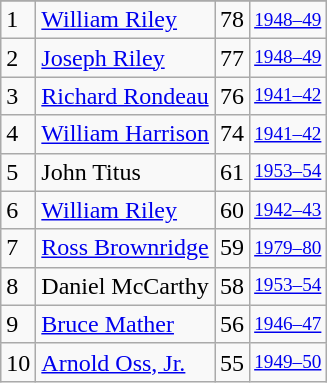<table class="wikitable">
<tr>
</tr>
<tr>
<td>1</td>
<td><a href='#'>William Riley</a></td>
<td>78</td>
<td style="font-size:80%;"><a href='#'>1948–49</a></td>
</tr>
<tr>
<td>2</td>
<td><a href='#'>Joseph Riley</a></td>
<td>77</td>
<td style="font-size:80%;"><a href='#'>1948–49</a></td>
</tr>
<tr>
<td>3</td>
<td><a href='#'>Richard Rondeau</a></td>
<td>76</td>
<td style="font-size:80%;"><a href='#'>1941–42</a></td>
</tr>
<tr>
<td>4</td>
<td><a href='#'>William Harrison</a></td>
<td>74</td>
<td style="font-size:80%;"><a href='#'>1941–42</a></td>
</tr>
<tr>
<td>5</td>
<td>John Titus</td>
<td>61</td>
<td style="font-size:80%;"><a href='#'>1953–54</a></td>
</tr>
<tr>
<td>6</td>
<td><a href='#'>William Riley</a></td>
<td>60</td>
<td style="font-size:80%;"><a href='#'>1942–43</a></td>
</tr>
<tr>
<td>7</td>
<td><a href='#'>Ross Brownridge</a></td>
<td>59</td>
<td style="font-size:80%;"><a href='#'>1979–80</a></td>
</tr>
<tr>
<td>8</td>
<td>Daniel McCarthy</td>
<td>58</td>
<td style="font-size:80%;"><a href='#'>1953–54</a></td>
</tr>
<tr>
<td>9</td>
<td><a href='#'>Bruce Mather</a></td>
<td>56</td>
<td style="font-size:80%;"><a href='#'>1946–47</a></td>
</tr>
<tr>
<td>10</td>
<td><a href='#'>Arnold Oss, Jr.</a></td>
<td>55</td>
<td style="font-size:80%;"><a href='#'>1949–50</a></td>
</tr>
</table>
